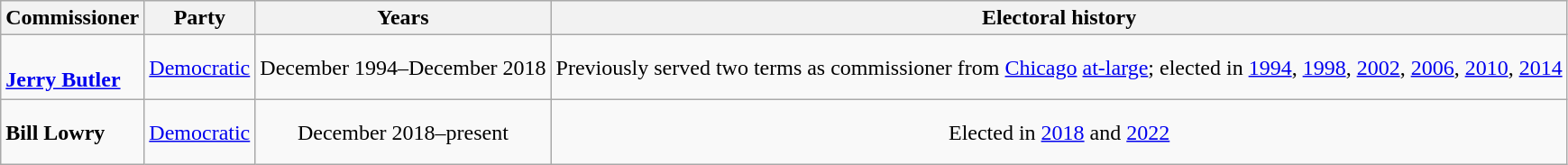<table class=wikitable style="text-align:center">
<tr>
<th>Commissioner</th>
<th>Party</th>
<th>Years</th>
<th>Electoral history</th>
</tr>
<tr style="height:3em">
<td align=left><br><strong><a href='#'>Jerry Butler</a></strong></td>
<td><a href='#'>Democratic</a></td>
<td nowrap>December 1994–December 2018</td>
<td>Previously served two terms as commissioner from <a href='#'>Chicago</a> <a href='#'>at-large</a>; elected in <a href='#'>1994</a>, <a href='#'>1998</a>, <a href='#'>2002</a>, <a href='#'>2006</a>, <a href='#'>2010</a>, <a href='#'>2014</a></td>
</tr>
<tr style="height:3em">
<td align=left><strong>Bill Lowry</strong></td>
<td><a href='#'>Democratic</a></td>
<td nowrap>December 2018–present</td>
<td>Elected in <a href='#'>2018</a> and <a href='#'>2022</a></td>
</tr>
</table>
